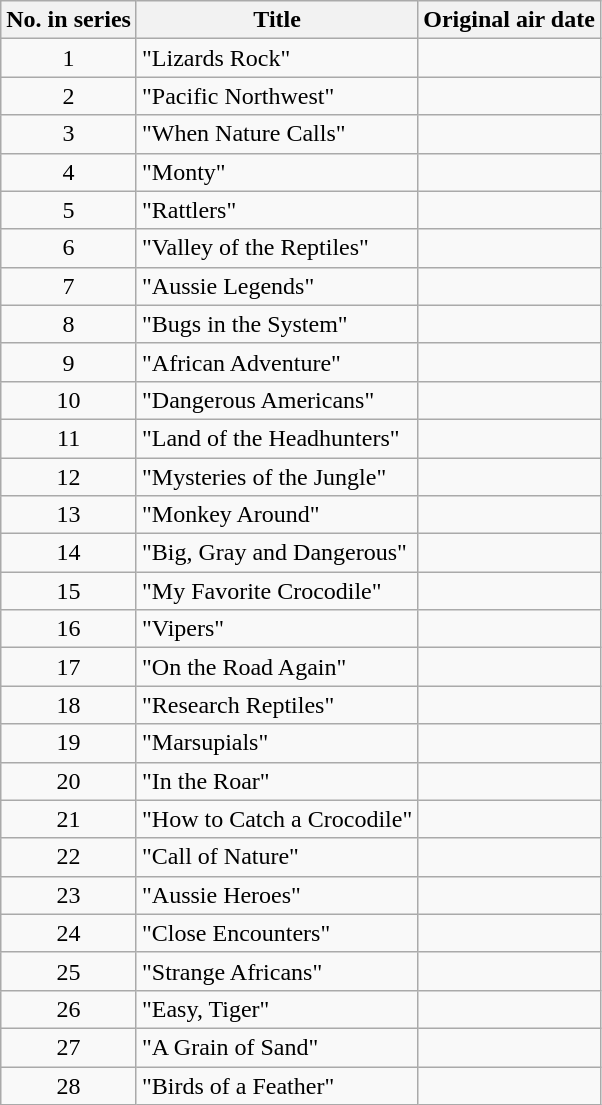<table class="wikitable plainrowheaders" style="text-align:center">
<tr>
<th scope="col">No. in series</th>
<th scope="col">Title</th>
<th scope="col">Original air date</th>
</tr>
<tr>
<td scope="row">1</td>
<td style="text-align:left">"Lizards Rock"</td>
<td></td>
</tr>
<tr>
<td scope="row">2</td>
<td style="text-align:left">"Pacific Northwest"</td>
<td></td>
</tr>
<tr>
<td scope="row">3</td>
<td style="text-align:left">"When Nature Calls"</td>
<td></td>
</tr>
<tr>
<td scope="row">4</td>
<td style="text-align:left">"Monty"</td>
<td></td>
</tr>
<tr>
<td scope="row">5</td>
<td style="text-align:left">"Rattlers"</td>
<td></td>
</tr>
<tr>
<td scope="row">6</td>
<td style="text-align:left">"Valley of the Reptiles"</td>
<td></td>
</tr>
<tr>
<td scope="row">7</td>
<td style="text-align:left">"Aussie Legends"</td>
<td></td>
</tr>
<tr>
<td scope="row">8</td>
<td style="text-align:left">"Bugs in the System"</td>
<td></td>
</tr>
<tr>
<td scope="row">9</td>
<td style="text-align:left">"African Adventure"</td>
<td></td>
</tr>
<tr>
<td scope="row">10</td>
<td style="text-align:left">"Dangerous Americans"</td>
<td></td>
</tr>
<tr>
<td scope="row">11</td>
<td style="text-align:left">"Land of the Headhunters"</td>
<td></td>
</tr>
<tr>
<td scope="row">12</td>
<td style="text-align:left">"Mysteries of the Jungle"</td>
<td></td>
</tr>
<tr>
<td scope="row">13</td>
<td style="text-align:left">"Monkey Around"</td>
<td></td>
</tr>
<tr>
<td scope="row">14</td>
<td style="text-align:left">"Big, Gray and Dangerous"</td>
<td></td>
</tr>
<tr>
<td scope="row">15</td>
<td style="text-align:left">"My Favorite Crocodile"</td>
<td></td>
</tr>
<tr>
<td scope="row">16</td>
<td style="text-align:left">"Vipers"</td>
<td></td>
</tr>
<tr>
<td scope="row">17</td>
<td style="text-align:left">"On the Road Again"</td>
<td></td>
</tr>
<tr>
<td scope="row">18</td>
<td style="text-align:left">"Research Reptiles"</td>
<td></td>
</tr>
<tr>
<td scope="row">19</td>
<td style="text-align:left">"Marsupials"</td>
<td></td>
</tr>
<tr>
<td scope="row">20</td>
<td style="text-align:left">"In the Roar"</td>
<td></td>
</tr>
<tr>
<td scope="row">21</td>
<td style="text-align:left">"How to Catch a Crocodile"</td>
<td></td>
</tr>
<tr>
<td scope="row">22</td>
<td style="text-align:left">"Call of Nature"</td>
<td></td>
</tr>
<tr>
<td scope="row">23</td>
<td style="text-align:left">"Aussie Heroes"</td>
<td></td>
</tr>
<tr>
<td scope="row">24</td>
<td style="text-align:left">"Close Encounters"</td>
<td></td>
</tr>
<tr>
<td scope="row">25</td>
<td style="text-align:left">"Strange Africans"</td>
<td></td>
</tr>
<tr>
<td scope="row">26</td>
<td style="text-align:left">"Easy, Tiger"</td>
<td></td>
</tr>
<tr>
<td scope="row">27</td>
<td style="text-align:left">"A Grain of Sand"</td>
<td></td>
</tr>
<tr>
<td scope="row">28</td>
<td style="text-align:left">"Birds of a Feather"</td>
<td></td>
</tr>
</table>
